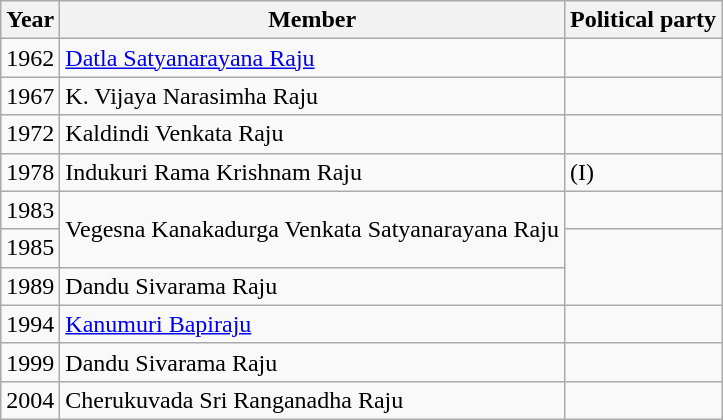<table class="wikitable sortable">
<tr>
<th>Year</th>
<th>Member</th>
<th colspan="2">Political party</th>
</tr>
<tr>
<td>1962</td>
<td><a href='#'>Datla Satyanarayana Raju</a></td>
<td></td>
</tr>
<tr>
<td>1967</td>
<td>K. Vijaya Narasimha Raju</td>
<td></td>
</tr>
<tr>
<td>1972</td>
<td>Kaldindi Venkata Raju</td>
</tr>
<tr>
<td>1978</td>
<td>Indukuri Rama Krishnam Raju</td>
<td>(I)</td>
</tr>
<tr>
<td>1983</td>
<td rowspan=2>Vegesna Kanakadurga Venkata Satyanarayana Raju</td>
<td></td>
</tr>
<tr>
<td>1985</td>
</tr>
<tr>
<td>1989</td>
<td>Dandu Sivarama Raju</td>
</tr>
<tr>
<td>1994</td>
<td><a href='#'>Kanumuri Bapiraju</a></td>
<td></td>
</tr>
<tr>
<td>1999</td>
<td>Dandu Sivarama Raju</td>
<td></td>
</tr>
<tr>
<td>2004</td>
<td>Cherukuvada Sri Ranganadha Raju</td>
<td></td>
</tr>
</table>
